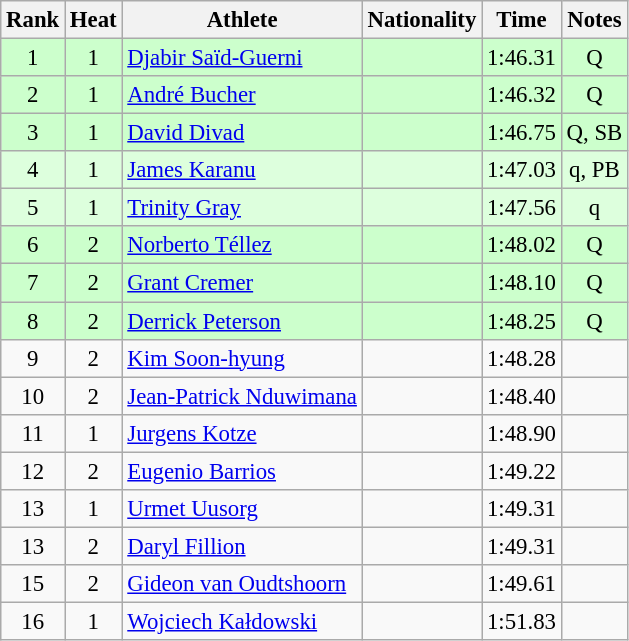<table class="wikitable sortable" style="text-align:center;font-size:95%">
<tr>
<th>Rank</th>
<th>Heat</th>
<th>Athlete</th>
<th>Nationality</th>
<th>Time</th>
<th>Notes</th>
</tr>
<tr bgcolor=ccffcc>
<td>1</td>
<td>1</td>
<td align="left"><a href='#'>Djabir Saïd-Guerni</a></td>
<td align=left></td>
<td>1:46.31</td>
<td>Q</td>
</tr>
<tr bgcolor=ccffcc>
<td>2</td>
<td>1</td>
<td align="left"><a href='#'>André Bucher</a></td>
<td align=left></td>
<td>1:46.32</td>
<td>Q</td>
</tr>
<tr bgcolor=ccffcc>
<td>3</td>
<td>1</td>
<td align="left"><a href='#'>David Divad</a></td>
<td align=left></td>
<td>1:46.75</td>
<td>Q, SB</td>
</tr>
<tr bgcolor=ddffdd>
<td>4</td>
<td>1</td>
<td align="left"><a href='#'>James Karanu</a></td>
<td align=left></td>
<td>1:47.03</td>
<td>q, PB</td>
</tr>
<tr bgcolor=ddffdd>
<td>5</td>
<td>1</td>
<td align="left"><a href='#'>Trinity Gray</a></td>
<td align=left></td>
<td>1:47.56</td>
<td>q</td>
</tr>
<tr bgcolor=ccffcc>
<td>6</td>
<td>2</td>
<td align="left"><a href='#'>Norberto Téllez</a></td>
<td align=left></td>
<td>1:48.02</td>
<td>Q</td>
</tr>
<tr bgcolor=ccffcc>
<td>7</td>
<td>2</td>
<td align="left"><a href='#'>Grant Cremer</a></td>
<td align=left></td>
<td>1:48.10</td>
<td>Q</td>
</tr>
<tr bgcolor=ccffcc>
<td>8</td>
<td>2</td>
<td align="left"><a href='#'>Derrick Peterson</a></td>
<td align=left></td>
<td>1:48.25</td>
<td>Q</td>
</tr>
<tr>
<td>9</td>
<td>2</td>
<td align="left"><a href='#'>Kim Soon-hyung</a></td>
<td align=left></td>
<td>1:48.28</td>
<td></td>
</tr>
<tr>
<td>10</td>
<td>2</td>
<td align="left"><a href='#'>Jean-Patrick Nduwimana</a></td>
<td align=left></td>
<td>1:48.40</td>
<td></td>
</tr>
<tr>
<td>11</td>
<td>1</td>
<td align="left"><a href='#'>Jurgens Kotze</a></td>
<td align=left></td>
<td>1:48.90</td>
<td></td>
</tr>
<tr>
<td>12</td>
<td>2</td>
<td align="left"><a href='#'>Eugenio Barrios</a></td>
<td align=left></td>
<td>1:49.22</td>
<td></td>
</tr>
<tr>
<td>13</td>
<td>1</td>
<td align="left"><a href='#'>Urmet Uusorg</a></td>
<td align=left></td>
<td>1:49.31</td>
<td></td>
</tr>
<tr>
<td>13</td>
<td>2</td>
<td align="left"><a href='#'>Daryl Fillion</a></td>
<td align=left></td>
<td>1:49.31</td>
<td></td>
</tr>
<tr>
<td>15</td>
<td>2</td>
<td align="left"><a href='#'>Gideon van Oudtshoorn</a></td>
<td align=left></td>
<td>1:49.61</td>
<td></td>
</tr>
<tr>
<td>16</td>
<td>1</td>
<td align="left"><a href='#'>Wojciech Kałdowski</a></td>
<td align=left></td>
<td>1:51.83</td>
<td></td>
</tr>
</table>
